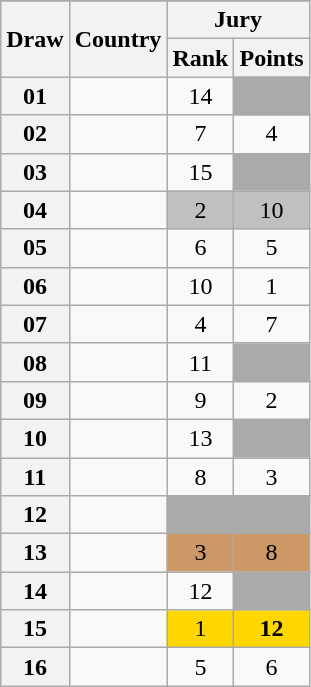<table class="sortable wikitable collapsible plainrowheaders" style="text-align:center;">
<tr>
</tr>
<tr>
<th scope="col" rowspan="2">Draw</th>
<th scope="col" rowspan="2">Country</th>
<th scope="col" colspan="2">Jury</th>
</tr>
<tr>
<th scope="col">Rank</th>
<th scope="col">Points</th>
</tr>
<tr>
<th scope="row" style="text-align:center;">01</th>
<td style="text-align:left;"></td>
<td>14</td>
<td style="background:#AAAAAA;"></td>
</tr>
<tr>
<th scope="row" style="text-align:center;">02</th>
<td style="text-align:left;"></td>
<td>7</td>
<td>4</td>
</tr>
<tr>
<th scope="row" style="text-align:center;">03</th>
<td style="text-align:left;"></td>
<td>15</td>
<td style="background:#AAAAAA;"></td>
</tr>
<tr>
<th scope="row" style="text-align:center;">04</th>
<td style="text-align:left;"></td>
<td style="background:silver;">2</td>
<td style="background:silver;">10</td>
</tr>
<tr>
<th scope="row" style="text-align:center;">05</th>
<td style="text-align:left;"></td>
<td>6</td>
<td>5</td>
</tr>
<tr>
<th scope="row" style="text-align:center;">06</th>
<td style="text-align:left;"></td>
<td>10</td>
<td>1</td>
</tr>
<tr>
<th scope="row" style="text-align:center;">07</th>
<td style="text-align:left;"></td>
<td>4</td>
<td>7</td>
</tr>
<tr>
<th scope="row" style="text-align:center;">08</th>
<td style="text-align:left;"></td>
<td>11</td>
<td style="background:#AAAAAA;"></td>
</tr>
<tr>
<th scope="row" style="text-align:center;">09</th>
<td style="text-align:left;"></td>
<td>9</td>
<td>2</td>
</tr>
<tr>
<th scope="row" style="text-align:center;">10</th>
<td style="text-align:left;"></td>
<td>13</td>
<td style="background:#AAAAAA;"></td>
</tr>
<tr>
<th scope="row" style="text-align:center;">11</th>
<td style="text-align:left;"></td>
<td>8</td>
<td>3</td>
</tr>
<tr class=sortbottom>
<th scope="row" style="text-align:center;">12</th>
<td style="text-align:left;"></td>
<td style="background:#AAAAAA;"></td>
<td style="background:#AAAAAA;"></td>
</tr>
<tr>
<th scope="row" style="text-align:center;">13</th>
<td style="text-align:left;"></td>
<td style="background:#CC9966;">3</td>
<td style="background:#CC9966;">8</td>
</tr>
<tr>
<th scope="row" style="text-align:center;">14</th>
<td style="text-align:left;"></td>
<td>12</td>
<td style="background:#AAAAAA;"></td>
</tr>
<tr>
<th scope="row" style="text-align:center;">15</th>
<td style="text-align:left;"></td>
<td style="background:gold;">1</td>
<td style="background:gold;"><strong>12</strong></td>
</tr>
<tr>
<th scope="row" style="text-align:center;">16</th>
<td style="text-align:left;"></td>
<td>5</td>
<td>6</td>
</tr>
</table>
